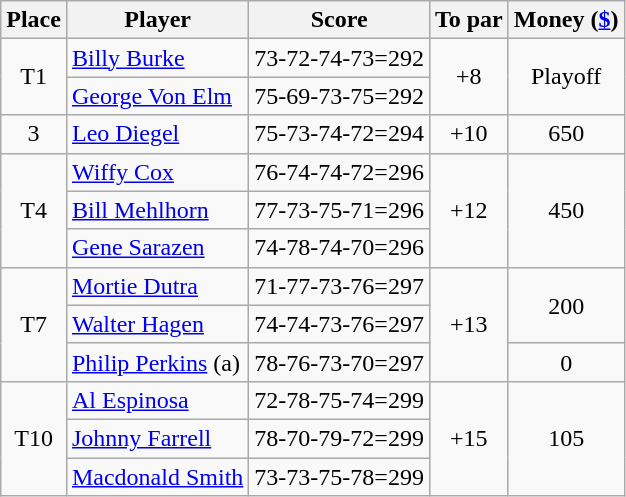<table class=wikitable>
<tr>
<th>Place</th>
<th>Player</th>
<th>Score</th>
<th>To par</th>
<th>Money (<a href='#'>$</a>)</th>
</tr>
<tr>
<td rowspan=2 align=center>T1</td>
<td> <a href='#'>Billy Burke</a></td>
<td>73-72-74-73=292</td>
<td rowspan=2 align=center>+8</td>
<td rowspan=2 align=center>Playoff</td>
</tr>
<tr>
<td> <a href='#'>George Von Elm</a></td>
<td>75-69-73-75=292</td>
</tr>
<tr>
<td align=center>3</td>
<td> <a href='#'>Leo Diegel</a></td>
<td>75-73-74-72=294</td>
<td align=center>+10</td>
<td align=center>650</td>
</tr>
<tr>
<td rowspan=3 align=center>T4</td>
<td> <a href='#'>Wiffy Cox</a></td>
<td>76-74-74-72=296</td>
<td rowspan=3 align=center>+12</td>
<td rowspan=3 align=center>450</td>
</tr>
<tr>
<td> <a href='#'>Bill Mehlhorn</a></td>
<td>77-73-75-71=296</td>
</tr>
<tr>
<td> <a href='#'>Gene Sarazen</a></td>
<td>74-78-74-70=296</td>
</tr>
<tr>
<td rowspan=3 align=center>T7</td>
<td> <a href='#'>Mortie Dutra</a></td>
<td>71-77-73-76=297</td>
<td rowspan=3 align=center>+13</td>
<td rowspan=2 align=center>200</td>
</tr>
<tr>
<td> <a href='#'>Walter Hagen</a></td>
<td>74-74-73-76=297</td>
</tr>
<tr>
<td> <a href='#'>Philip Perkins</a> (a)</td>
<td>78-76-73-70=297</td>
<td align=center>0</td>
</tr>
<tr>
<td rowspan=3 align=center>T10</td>
<td> <a href='#'>Al Espinosa</a></td>
<td>72-78-75-74=299</td>
<td rowspan=3 align=center>+15</td>
<td rowspan=3 align=center>105</td>
</tr>
<tr>
<td> <a href='#'>Johnny Farrell</a></td>
<td>78-70-79-72=299</td>
</tr>
<tr>
<td> <a href='#'>Macdonald Smith</a></td>
<td>73-73-75-78=299</td>
</tr>
</table>
